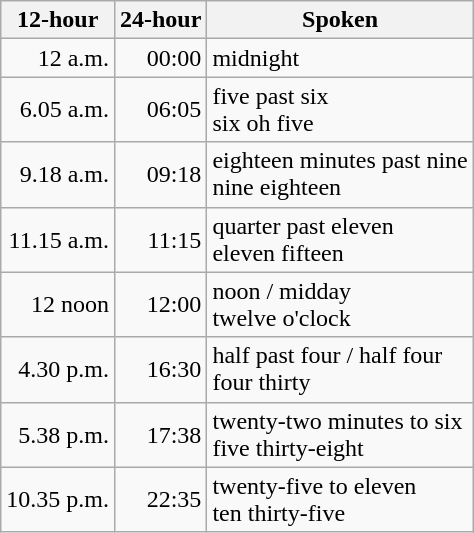<table class="wikitable" style="text-align:right">
<tr>
<th>12-hour</th>
<th>24-hour</th>
<th>Spoken</th>
</tr>
<tr>
<td>12 a.m.</td>
<td>00:00</td>
<td align=left>midnight</td>
</tr>
<tr>
<td>6.05 a.m.</td>
<td>06:05</td>
<td align=left>five past six<br>six oh five</td>
</tr>
<tr>
<td>9.18 a.m.</td>
<td>09:18</td>
<td align=left>eighteen minutes past nine<br>nine eighteen</td>
</tr>
<tr>
<td>11.15 a.m.</td>
<td>11:15</td>
<td align=left>quarter past eleven<br>eleven fifteen</td>
</tr>
<tr>
<td>12 noon</td>
<td>12:00</td>
<td align=left>noon / midday<br>twelve o'clock</td>
</tr>
<tr>
<td>4.30 p.m.</td>
<td>16:30</td>
<td align=left>half past four / half four<br>four thirty</td>
</tr>
<tr>
<td>5.38 p.m.</td>
<td>17:38</td>
<td align=left>twenty-two minutes to six<br>five thirty-eight</td>
</tr>
<tr>
<td>10.35 p.m.</td>
<td>22:35</td>
<td align=left>twenty-five to eleven<br>ten thirty-five</td>
</tr>
</table>
